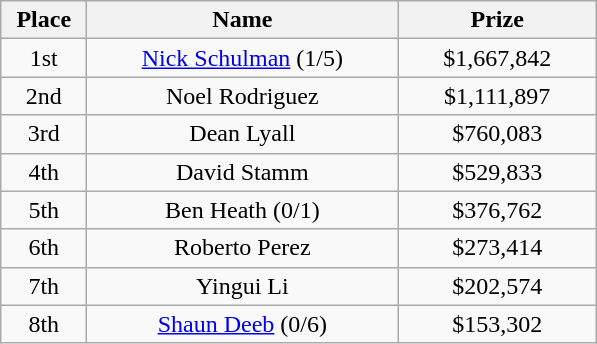<table class="wikitable">
<tr>
<th width="50">Place</th>
<th width="200">Name</th>
<th width="125">Prize</th>
</tr>
<tr>
<td align=center>1st</td>
<td align=center> <a href='#'>Nick Schulman</a> (1/5)</td>
<td align=center>$1,667,842</td>
</tr>
<tr>
<td align=center>2nd</td>
<td align=center> Noel Rodriguez</td>
<td align=center>$1,111,897</td>
</tr>
<tr>
<td align=center>3rd</td>
<td align=center> Dean Lyall</td>
<td align=center>$760,083</td>
</tr>
<tr>
<td align=center>4th</td>
<td align=center> David Stamm</td>
<td align=center>$529,833</td>
</tr>
<tr>
<td align=center>5th</td>
<td align=center> Ben Heath (0/1)</td>
<td align=center>$376,762</td>
</tr>
<tr>
<td align=center>6th</td>
<td align=center> Roberto Perez</td>
<td align=center>$273,414</td>
</tr>
<tr>
<td align=center>7th</td>
<td align=center> Yingui Li</td>
<td align=center>$202,574</td>
</tr>
<tr>
<td align=center>8th</td>
<td align=center> <a href='#'>Shaun Deeb</a> (0/6)</td>
<td align=center>$153,302</td>
</tr>
</table>
